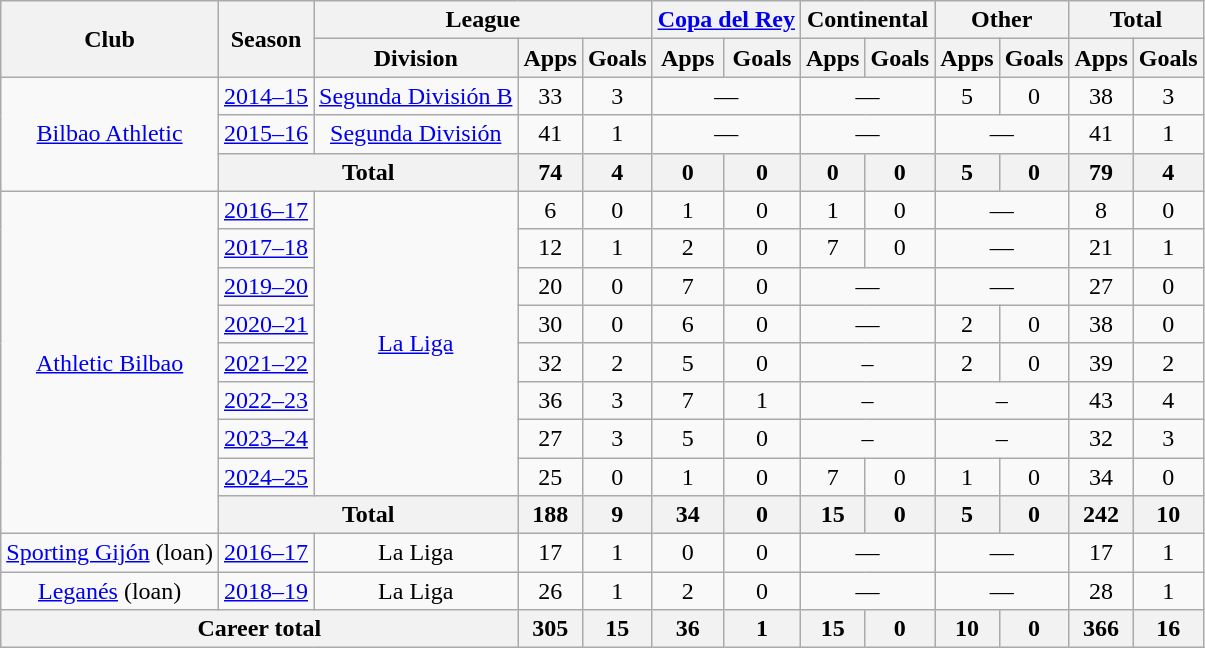<table class="wikitable" style="text-align:center">
<tr>
<th rowspan="2">Club</th>
<th rowspan="2">Season</th>
<th colspan="3">League</th>
<th colspan="2"><a href='#'>Copa del Rey</a></th>
<th colspan="2">Continental</th>
<th colspan="2">Other</th>
<th colspan="2">Total</th>
</tr>
<tr>
<th>Division</th>
<th>Apps</th>
<th>Goals</th>
<th>Apps</th>
<th>Goals</th>
<th>Apps</th>
<th>Goals</th>
<th>Apps</th>
<th>Goals</th>
<th>Apps</th>
<th>Goals</th>
</tr>
<tr>
<td rowspan="3"><a href='#'>Bilbao Athletic</a></td>
<td><a href='#'>2014–15</a></td>
<td><a href='#'>Segunda División B</a></td>
<td>33</td>
<td>3</td>
<td colspan="2">—</td>
<td colspan="2">—</td>
<td>5</td>
<td>0</td>
<td>38</td>
<td>3</td>
</tr>
<tr>
<td><a href='#'>2015–16</a></td>
<td><a href='#'>Segunda División</a></td>
<td>41</td>
<td>1</td>
<td colspan="2">—</td>
<td colspan="2">—</td>
<td colspan="2">—</td>
<td>41</td>
<td>1</td>
</tr>
<tr>
<th colspan="2">Total</th>
<th>74</th>
<th>4</th>
<th>0</th>
<th>0</th>
<th>0</th>
<th>0</th>
<th>5</th>
<th>0</th>
<th>79</th>
<th>4</th>
</tr>
<tr>
<td rowspan="9"><a href='#'>Athletic Bilbao</a></td>
<td><a href='#'>2016–17</a></td>
<td rowspan="8"><a href='#'>La Liga</a></td>
<td>6</td>
<td>0</td>
<td>1</td>
<td>0</td>
<td>1</td>
<td>0</td>
<td colspan="2">—</td>
<td>8</td>
<td>0</td>
</tr>
<tr>
<td><a href='#'>2017–18</a></td>
<td>12</td>
<td>1</td>
<td>2</td>
<td>0</td>
<td>7</td>
<td>0</td>
<td colspan="2">—</td>
<td>21</td>
<td>1</td>
</tr>
<tr>
<td><a href='#'>2019–20</a></td>
<td>20</td>
<td>0</td>
<td>7</td>
<td>0</td>
<td colspan="2">—</td>
<td colspan="2">—</td>
<td>27</td>
<td>0</td>
</tr>
<tr>
<td><a href='#'>2020–21</a></td>
<td>30</td>
<td>0</td>
<td>6</td>
<td>0</td>
<td colspan="2">—</td>
<td>2</td>
<td>0</td>
<td>38</td>
<td>0</td>
</tr>
<tr>
<td><a href='#'>2021–22</a></td>
<td>32</td>
<td>2</td>
<td>5</td>
<td>0</td>
<td colspan="2">–</td>
<td>2</td>
<td>0</td>
<td>39</td>
<td>2</td>
</tr>
<tr>
<td><a href='#'>2022–23</a></td>
<td>36</td>
<td>3</td>
<td>7</td>
<td>1</td>
<td colspan="2">–</td>
<td colspan="2">–</td>
<td>43</td>
<td>4</td>
</tr>
<tr>
<td><a href='#'>2023–24</a></td>
<td>27</td>
<td>3</td>
<td>5</td>
<td>0</td>
<td colspan="2">–</td>
<td colspan="2">–</td>
<td>32</td>
<td>3</td>
</tr>
<tr>
<td><a href='#'>2024–25</a></td>
<td>25</td>
<td>0</td>
<td>1</td>
<td>0</td>
<td>7</td>
<td>0</td>
<td>1</td>
<td>0</td>
<td>34</td>
<td>0</td>
</tr>
<tr>
<th colspan="2">Total</th>
<th>188</th>
<th>9</th>
<th>34</th>
<th>0</th>
<th>15</th>
<th>0</th>
<th>5</th>
<th>0</th>
<th>242</th>
<th>10</th>
</tr>
<tr>
<td><a href='#'>Sporting Gijón</a> (loan)</td>
<td><a href='#'>2016–17</a></td>
<td>La Liga</td>
<td>17</td>
<td>1</td>
<td>0</td>
<td>0</td>
<td colspan="2">—</td>
<td colspan="2">—</td>
<td>17</td>
<td>1</td>
</tr>
<tr>
<td><a href='#'>Leganés</a> (loan)</td>
<td><a href='#'>2018–19</a></td>
<td>La Liga</td>
<td>26</td>
<td>1</td>
<td>2</td>
<td>0</td>
<td colspan="2">—</td>
<td colspan="2">—</td>
<td>28</td>
<td>1</td>
</tr>
<tr>
<th colspan="3">Career total</th>
<th>305</th>
<th>15</th>
<th>36</th>
<th>1</th>
<th>15</th>
<th>0</th>
<th>10</th>
<th>0</th>
<th>366</th>
<th>16</th>
</tr>
</table>
